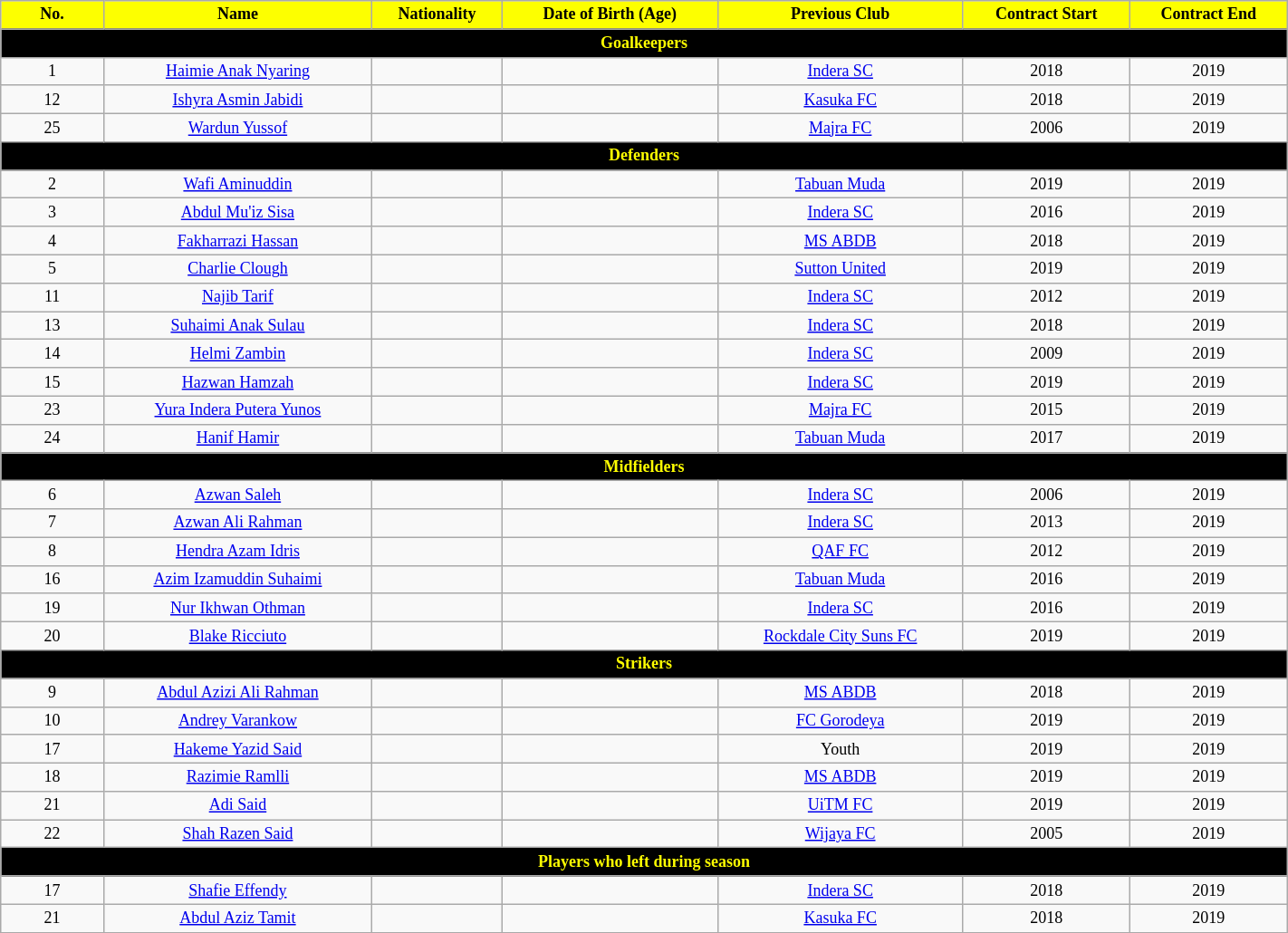<table class="wikitable" style="text-align:center; font-size:12px; width:75%;">
<tr>
<th style="background:#FDFF00; color:black; text-align:center; width:8%">No.</th>
<th style="background:#FDFF00; color:black; text-align:center;">Name</th>
<th style="background:#FDFF00; color:black; text-align:center;">Nationality</th>
<th style="background:#FDFF00; color:black; text-align:center;">Date of Birth (Age)</th>
<th style="background:#FDFF00; color:black; text-align:center;">Previous Club</th>
<th style="background:#FDFF00; color:black; text-align:center;">Contract Start</th>
<th style="background:#FDFF00; color:black; text-align:center;">Contract End</th>
</tr>
<tr>
<th colspan="8" style="background:black; color:yellow; text-align:center">Goalkeepers</th>
</tr>
<tr>
<td>1</td>
<td><a href='#'>Haimie Anak Nyaring</a></td>
<td></td>
<td></td>
<td> <a href='#'>Indera SC</a></td>
<td>2018</td>
<td>2019</td>
</tr>
<tr>
<td>12</td>
<td><a href='#'>Ishyra Asmin Jabidi</a></td>
<td></td>
<td></td>
<td> <a href='#'>Kasuka FC</a></td>
<td>2018</td>
<td>2019</td>
</tr>
<tr>
<td>25</td>
<td><a href='#'>Wardun Yussof</a></td>
<td></td>
<td></td>
<td> <a href='#'>Majra FC</a></td>
<td>2006</td>
<td>2019</td>
</tr>
<tr>
<th colspan="8" style="background:black; color:yellow; text-align:center">Defenders</th>
</tr>
<tr>
<td>2</td>
<td><a href='#'>Wafi Aminuddin</a></td>
<td></td>
<td></td>
<td> <a href='#'>Tabuan Muda</a></td>
<td>2019</td>
<td>2019</td>
</tr>
<tr>
<td>3</td>
<td><a href='#'>Abdul Mu'iz Sisa</a></td>
<td></td>
<td></td>
<td> <a href='#'>Indera SC</a></td>
<td>2016</td>
<td>2019</td>
</tr>
<tr>
<td>4</td>
<td><a href='#'>Fakharrazi Hassan</a></td>
<td></td>
<td></td>
<td> <a href='#'>MS ABDB</a></td>
<td>2018</td>
<td>2019</td>
</tr>
<tr>
<td>5</td>
<td><a href='#'>Charlie Clough</a></td>
<td></td>
<td></td>
<td> <a href='#'>Sutton United</a></td>
<td>2019</td>
<td>2019</td>
</tr>
<tr>
<td>11</td>
<td><a href='#'>Najib Tarif</a></td>
<td></td>
<td></td>
<td> <a href='#'>Indera SC</a></td>
<td>2012</td>
<td>2019</td>
</tr>
<tr>
<td>13</td>
<td><a href='#'>Suhaimi Anak Sulau</a></td>
<td></td>
<td></td>
<td> <a href='#'>Indera SC</a></td>
<td>2018</td>
<td>2019</td>
</tr>
<tr>
<td>14</td>
<td><a href='#'>Helmi Zambin</a></td>
<td></td>
<td></td>
<td> <a href='#'>Indera SC</a></td>
<td>2009</td>
<td>2019</td>
</tr>
<tr>
<td>15</td>
<td><a href='#'>Hazwan Hamzah</a></td>
<td></td>
<td></td>
<td> <a href='#'>Indera SC</a></td>
<td>2019</td>
<td>2019</td>
</tr>
<tr>
<td>23</td>
<td><a href='#'>Yura Indera Putera Yunos</a></td>
<td></td>
<td></td>
<td> <a href='#'>Majra FC</a></td>
<td>2015</td>
<td>2019</td>
</tr>
<tr>
<td>24</td>
<td><a href='#'>Hanif Hamir</a></td>
<td></td>
<td></td>
<td> <a href='#'>Tabuan Muda</a></td>
<td>2017</td>
<td>2019</td>
</tr>
<tr>
<th colspan="8" style="background:black; color:yellow; text-align:center">Midfielders</th>
</tr>
<tr>
<td>6</td>
<td><a href='#'>Azwan Saleh</a></td>
<td></td>
<td></td>
<td> <a href='#'>Indera SC</a></td>
<td>2006</td>
<td>2019</td>
</tr>
<tr>
<td>7</td>
<td><a href='#'>Azwan Ali Rahman</a></td>
<td></td>
<td></td>
<td> <a href='#'>Indera SC</a></td>
<td>2013</td>
<td>2019</td>
</tr>
<tr>
<td>8</td>
<td><a href='#'>Hendra Azam Idris</a></td>
<td></td>
<td></td>
<td> <a href='#'>QAF FC</a></td>
<td>2012</td>
<td>2019</td>
</tr>
<tr>
<td>16</td>
<td><a href='#'>Azim Izamuddin Suhaimi</a></td>
<td></td>
<td></td>
<td> <a href='#'>Tabuan Muda</a></td>
<td>2016</td>
<td>2019</td>
</tr>
<tr>
<td>19</td>
<td><a href='#'>Nur Ikhwan Othman</a></td>
<td></td>
<td></td>
<td> <a href='#'>Indera SC</a></td>
<td>2016</td>
<td>2019</td>
</tr>
<tr>
<td>20</td>
<td><a href='#'>Blake Ricciuto</a></td>
<td></td>
<td></td>
<td> <a href='#'>Rockdale City Suns FC</a></td>
<td>2019</td>
<td>2019</td>
</tr>
<tr>
<th colspan="8" style="background:black; color:yellow; text-align:center">Strikers</th>
</tr>
<tr>
<td>9</td>
<td><a href='#'>Abdul Azizi Ali Rahman</a></td>
<td></td>
<td></td>
<td> <a href='#'>MS ABDB</a></td>
<td>2018</td>
<td>2019</td>
</tr>
<tr>
<td>10</td>
<td><a href='#'>Andrey Varankow</a></td>
<td></td>
<td></td>
<td> <a href='#'>FC Gorodeya</a></td>
<td>2019</td>
<td>2019</td>
</tr>
<tr>
<td>17</td>
<td><a href='#'>Hakeme Yazid Said</a></td>
<td></td>
<td></td>
<td>Youth</td>
<td>2019</td>
<td>2019</td>
</tr>
<tr>
<td>18</td>
<td><a href='#'>Razimie Ramlli</a></td>
<td></td>
<td></td>
<td> <a href='#'>MS ABDB</a></td>
<td>2019</td>
<td>2019</td>
</tr>
<tr>
<td>21</td>
<td><a href='#'>Adi Said</a></td>
<td></td>
<td></td>
<td> <a href='#'>UiTM FC</a></td>
<td>2019</td>
<td>2019</td>
</tr>
<tr>
<td>22</td>
<td><a href='#'>Shah Razen Said</a></td>
<td></td>
<td></td>
<td> <a href='#'>Wijaya FC</a></td>
<td>2005</td>
<td>2019</td>
</tr>
<tr>
<th colspan="8" style="background:black; color:yellow; text-align:center">Players who left during season</th>
</tr>
<tr>
<td>17</td>
<td><a href='#'>Shafie Effendy</a></td>
<td></td>
<td></td>
<td> <a href='#'>Indera SC</a></td>
<td>2018</td>
<td>2019</td>
</tr>
<tr>
<td>21</td>
<td><a href='#'>Abdul Aziz Tamit</a></td>
<td></td>
<td></td>
<td> <a href='#'>Kasuka FC</a></td>
<td>2018</td>
<td>2019</td>
</tr>
<tr>
</tr>
</table>
